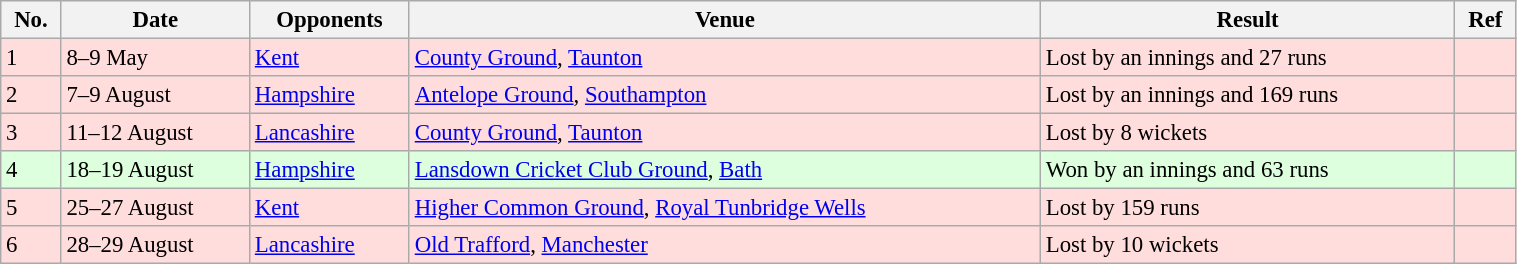<table class="wikitable" style="width:80%; font-size:95%">
<tr style="background:#efefef;">
<th>No.</th>
<th>Date</th>
<th>Opponents</th>
<th>Venue</th>
<th>Result</th>
<th>Ref</th>
</tr>
<tr style="background:#fdd;">
<td>1</td>
<td>8–9 May</td>
<td><a href='#'>Kent</a></td>
<td><a href='#'>County Ground</a>, <a href='#'>Taunton</a></td>
<td>Lost by an innings and 27 runs</td>
<td></td>
</tr>
<tr style="background:#fdd;">
<td>2</td>
<td>7–9 August</td>
<td><a href='#'>Hampshire</a></td>
<td><a href='#'>Antelope Ground</a>, <a href='#'>Southampton</a></td>
<td>Lost by an innings and 169 runs</td>
<td></td>
</tr>
<tr style="background:#fdd;">
<td>3</td>
<td>11–12 August</td>
<td><a href='#'>Lancashire</a></td>
<td><a href='#'>County Ground</a>, <a href='#'>Taunton</a></td>
<td>Lost by 8 wickets</td>
<td></td>
</tr>
<tr style="background:#dfd;">
<td>4</td>
<td>18–19 August</td>
<td><a href='#'>Hampshire</a></td>
<td><a href='#'>Lansdown Cricket Club Ground</a>, <a href='#'>Bath</a></td>
<td>Won by an innings and 63 runs</td>
<td></td>
</tr>
<tr style="background:#fdd;">
<td>5</td>
<td>25–27 August</td>
<td><a href='#'>Kent</a></td>
<td><a href='#'>Higher Common Ground</a>, <a href='#'>Royal Tunbridge Wells</a></td>
<td>Lost by 159 runs</td>
<td></td>
</tr>
<tr style="background:#fdd;">
<td>6</td>
<td>28–29 August</td>
<td><a href='#'>Lancashire</a></td>
<td><a href='#'>Old Trafford</a>, <a href='#'>Manchester</a></td>
<td>Lost by 10 wickets</td>
<td></td>
</tr>
</table>
